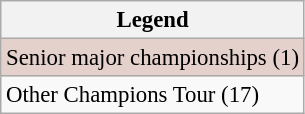<table class="wikitable" style="font-size:95%;">
<tr>
<th>Legend</th>
</tr>
<tr style="background:#e5d1cb;">
<td>Senior major championships (1)</td>
</tr>
<tr>
<td>Other Champions Tour (17)</td>
</tr>
</table>
